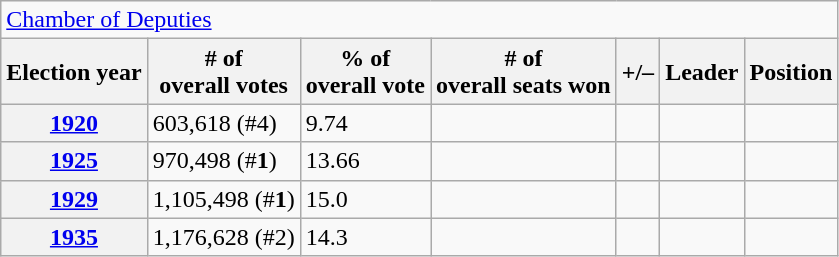<table class=wikitable>
<tr>
<td colspan=7><a href='#'>Chamber of Deputies</a></td>
</tr>
<tr>
<th>Election year</th>
<th># of<br>overall votes</th>
<th>% of<br>overall vote</th>
<th># of<br>overall seats won</th>
<th>+/–</th>
<th>Leader</th>
<th>Position</th>
</tr>
<tr>
<th><a href='#'>1920</a></th>
<td>603,618 (#4)</td>
<td>9.74</td>
<td></td>
<td></td>
<td></td>
<td></td>
</tr>
<tr>
<th><a href='#'>1925</a></th>
<td>970,498 (#<strong>1</strong>)</td>
<td>13.66</td>
<td></td>
<td></td>
<td></td>
<td></td>
</tr>
<tr>
<th><a href='#'>1929</a></th>
<td>1,105,498 (#<strong>1</strong>)</td>
<td>15.0</td>
<td></td>
<td></td>
<td></td>
<td></td>
</tr>
<tr>
<th><a href='#'>1935</a></th>
<td>1,176,628 (#2)</td>
<td>14.3</td>
<td></td>
<td></td>
<td></td>
<td></td>
</tr>
</table>
